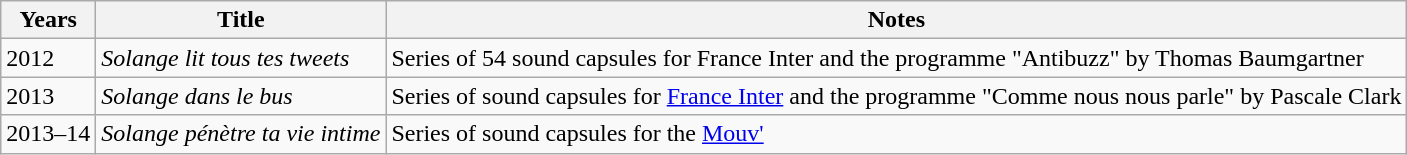<table class="wikitable">
<tr>
<th>Years</th>
<th>Title</th>
<th>Notes</th>
</tr>
<tr>
<td>2012</td>
<td><em>Solange lit tous tes tweets</em></td>
<td>Series of 54 sound capsules for France Inter and the programme "Antibuzz" by Thomas Baumgartner</td>
</tr>
<tr>
<td>2013</td>
<td><em>Solange dans le bus</em></td>
<td>Series of sound capsules for <a href='#'>France Inter</a> and the programme "Comme nous nous parle" by Pascale Clark</td>
</tr>
<tr>
<td>2013–14</td>
<td><em>Solange pénètre ta vie intime</em></td>
<td>Series of sound capsules for the <a href='#'>Mouv'</a></td>
</tr>
</table>
